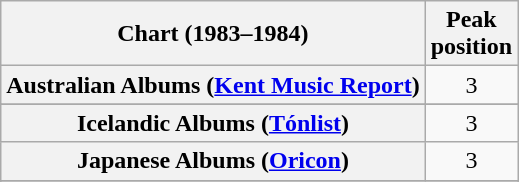<table class="wikitable sortable plainrowheaders" style="text-align:center">
<tr>
<th scope="col">Chart (1983–1984)</th>
<th scope="col">Peak<br>position</th>
</tr>
<tr>
<th scope="row">Australian Albums (<a href='#'>Kent Music Report</a>)</th>
<td>3</td>
</tr>
<tr>
</tr>
<tr>
</tr>
<tr>
</tr>
<tr>
<th scope="row">Icelandic Albums (<a href='#'>Tónlist</a>)</th>
<td>3</td>
</tr>
<tr>
<th scope="row">Japanese Albums (<a href='#'>Oricon</a>)</th>
<td>3</td>
</tr>
<tr>
</tr>
<tr>
</tr>
<tr>
</tr>
<tr>
</tr>
<tr>
</tr>
</table>
